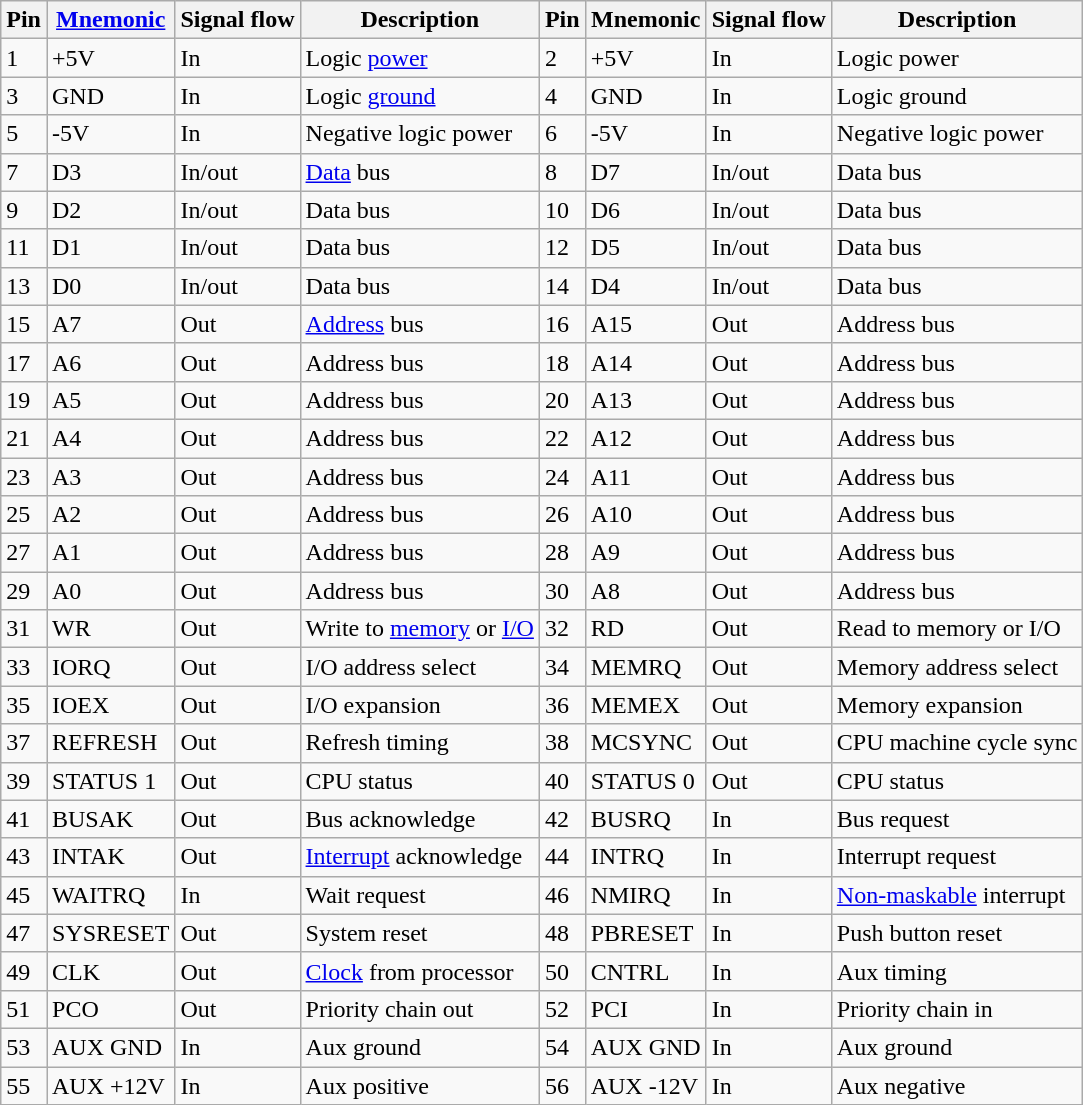<table class="wikitable">
<tr>
<th>Pin</th>
<th><a href='#'>Mnemonic</a></th>
<th>Signal flow</th>
<th>Description</th>
<th>Pin</th>
<th>Mnemonic</th>
<th>Signal flow</th>
<th>Description</th>
</tr>
<tr>
<td>1</td>
<td>+5V</td>
<td>In</td>
<td>Logic <a href='#'>power</a></td>
<td>2</td>
<td>+5V</td>
<td>In</td>
<td>Logic power</td>
</tr>
<tr>
<td>3</td>
<td>GND</td>
<td>In</td>
<td>Logic <a href='#'>ground</a></td>
<td>4</td>
<td>GND</td>
<td>In</td>
<td>Logic ground</td>
</tr>
<tr>
<td>5</td>
<td>-5V</td>
<td>In</td>
<td>Negative logic power</td>
<td>6</td>
<td>-5V</td>
<td>In</td>
<td>Negative logic power</td>
</tr>
<tr>
<td>7</td>
<td>D3</td>
<td>In/out</td>
<td><a href='#'>Data</a> bus</td>
<td>8</td>
<td>D7</td>
<td>In/out</td>
<td>Data bus</td>
</tr>
<tr>
<td>9</td>
<td>D2</td>
<td>In/out</td>
<td>Data bus</td>
<td>10</td>
<td>D6</td>
<td>In/out</td>
<td>Data bus</td>
</tr>
<tr>
<td>11</td>
<td>D1</td>
<td>In/out</td>
<td>Data bus</td>
<td>12</td>
<td>D5</td>
<td>In/out</td>
<td>Data bus</td>
</tr>
<tr>
<td>13</td>
<td>D0</td>
<td>In/out</td>
<td>Data bus</td>
<td>14</td>
<td>D4</td>
<td>In/out</td>
<td>Data bus</td>
</tr>
<tr>
<td>15</td>
<td>A7</td>
<td>Out</td>
<td><a href='#'>Address</a> bus</td>
<td>16</td>
<td>A15</td>
<td>Out</td>
<td>Address bus</td>
</tr>
<tr>
<td>17</td>
<td>A6</td>
<td>Out</td>
<td>Address bus</td>
<td>18</td>
<td>A14</td>
<td>Out</td>
<td>Address bus</td>
</tr>
<tr>
<td>19</td>
<td>A5</td>
<td>Out</td>
<td>Address bus</td>
<td>20</td>
<td>A13</td>
<td>Out</td>
<td>Address bus</td>
</tr>
<tr>
<td>21</td>
<td>A4</td>
<td>Out</td>
<td>Address bus</td>
<td>22</td>
<td>A12</td>
<td>Out</td>
<td>Address bus</td>
</tr>
<tr>
<td>23</td>
<td>A3</td>
<td>Out</td>
<td>Address bus</td>
<td>24</td>
<td>A11</td>
<td>Out</td>
<td>Address bus</td>
</tr>
<tr>
<td>25</td>
<td>A2</td>
<td>Out</td>
<td>Address bus</td>
<td>26</td>
<td>A10</td>
<td>Out</td>
<td>Address bus</td>
</tr>
<tr>
<td>27</td>
<td>A1</td>
<td>Out</td>
<td>Address bus</td>
<td>28</td>
<td>A9</td>
<td>Out</td>
<td>Address bus</td>
</tr>
<tr>
<td>29</td>
<td>A0</td>
<td>Out</td>
<td>Address bus</td>
<td>30</td>
<td>A8</td>
<td>Out</td>
<td>Address bus</td>
</tr>
<tr>
<td>31</td>
<td>WR</td>
<td>Out</td>
<td>Write to <a href='#'>memory</a> or <a href='#'>I/O</a></td>
<td>32</td>
<td>RD</td>
<td>Out</td>
<td>Read to memory or I/O</td>
</tr>
<tr>
<td>33</td>
<td>IORQ</td>
<td>Out</td>
<td>I/O address select</td>
<td>34</td>
<td>MEMRQ</td>
<td>Out</td>
<td>Memory address select</td>
</tr>
<tr>
<td>35</td>
<td>IOEX</td>
<td>Out</td>
<td>I/O expansion</td>
<td>36</td>
<td>MEMEX</td>
<td>Out</td>
<td>Memory expansion</td>
</tr>
<tr>
<td>37</td>
<td>REFRESH</td>
<td>Out</td>
<td>Refresh timing</td>
<td>38</td>
<td>MCSYNC</td>
<td>Out</td>
<td>CPU machine cycle sync</td>
</tr>
<tr>
<td>39</td>
<td>STATUS 1</td>
<td>Out</td>
<td>CPU status</td>
<td>40</td>
<td>STATUS 0</td>
<td>Out</td>
<td>CPU status</td>
</tr>
<tr>
<td>41</td>
<td>BUSAK</td>
<td>Out</td>
<td>Bus acknowledge</td>
<td>42</td>
<td>BUSRQ</td>
<td>In</td>
<td>Bus request</td>
</tr>
<tr>
<td>43</td>
<td>INTAK</td>
<td>Out</td>
<td><a href='#'>Interrupt</a> acknowledge</td>
<td>44</td>
<td>INTRQ</td>
<td>In</td>
<td>Interrupt request</td>
</tr>
<tr>
<td>45</td>
<td>WAITRQ</td>
<td>In</td>
<td>Wait request</td>
<td>46</td>
<td>NMIRQ</td>
<td>In</td>
<td><a href='#'>Non-maskable</a> interrupt</td>
</tr>
<tr>
<td>47</td>
<td>SYSRESET</td>
<td>Out</td>
<td>System reset</td>
<td>48</td>
<td>PBRESET</td>
<td>In</td>
<td>Push button reset</td>
</tr>
<tr>
<td>49</td>
<td>CLK</td>
<td>Out</td>
<td><a href='#'>Clock</a> from processor</td>
<td>50</td>
<td>CNTRL</td>
<td>In</td>
<td>Aux timing</td>
</tr>
<tr>
<td>51</td>
<td>PCO</td>
<td>Out</td>
<td>Priority chain out</td>
<td>52</td>
<td>PCI</td>
<td>In</td>
<td>Priority chain in</td>
</tr>
<tr>
<td>53</td>
<td>AUX GND</td>
<td>In</td>
<td>Aux ground</td>
<td>54</td>
<td>AUX GND</td>
<td>In</td>
<td>Aux ground</td>
</tr>
<tr>
<td>55</td>
<td>AUX +12V</td>
<td>In</td>
<td>Aux positive</td>
<td>56</td>
<td>AUX -12V</td>
<td>In</td>
<td>Aux negative</td>
</tr>
</table>
